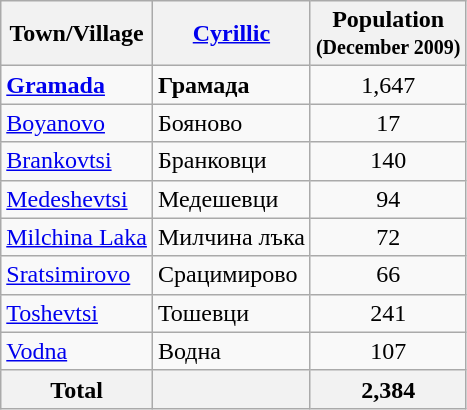<table class="wikitable sortable">
<tr>
<th>Town/Village</th>
<th><a href='#'>Cyrillic</a></th>
<th>Population<br><small>(December 2009)</small></th>
</tr>
<tr>
<td><strong><a href='#'>Gramada</a></strong></td>
<td><strong>Грамада</strong></td>
<td align="center">1,647</td>
</tr>
<tr>
<td><a href='#'>Boyanovo</a></td>
<td>Бояново</td>
<td align="center">17</td>
</tr>
<tr>
<td><a href='#'>Brankovtsi</a></td>
<td>Бранковци</td>
<td align="center">140</td>
</tr>
<tr>
<td><a href='#'>Medeshevtsi</a></td>
<td>Медешевци</td>
<td align="center">94</td>
</tr>
<tr>
<td><a href='#'>Milchina Laka</a></td>
<td>Милчина лъка</td>
<td align="center">72</td>
</tr>
<tr>
<td><a href='#'>Sratsimirovo</a></td>
<td>Срацимирово</td>
<td align="center">66</td>
</tr>
<tr>
<td><a href='#'>Toshevtsi</a></td>
<td>Тошевци</td>
<td align="center">241</td>
</tr>
<tr>
<td><a href='#'>Vodna</a></td>
<td>Водна</td>
<td align="center">107</td>
</tr>
<tr>
<th>Total</th>
<th></th>
<th align="center">2,384</th>
</tr>
</table>
